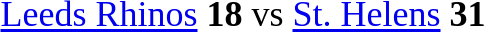<table style="font-size:150%;">
<tr>
<td> <a href='#'>Leeds Rhinos</a> <strong>18</strong> vs  <a href='#'>St. Helens</a> <strong>31</strong></td>
</tr>
</table>
